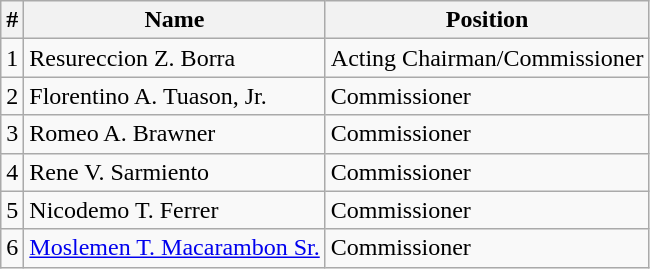<table class="wikitable">
<tr>
<th>#</th>
<th>Name</th>
<th>Position</th>
</tr>
<tr>
<td>1</td>
<td>Resureccion Z. Borra</td>
<td>Acting Chairman/Commissioner</td>
</tr>
<tr>
<td>2</td>
<td>Florentino A. Tuason, Jr.</td>
<td>Commissioner</td>
</tr>
<tr>
<td>3</td>
<td>Romeo A. Brawner</td>
<td>Commissioner</td>
</tr>
<tr>
<td>4</td>
<td>Rene V. Sarmiento</td>
<td>Commissioner</td>
</tr>
<tr>
<td>5</td>
<td>Nicodemo T. Ferrer</td>
<td>Commissioner</td>
</tr>
<tr>
<td>6</td>
<td><a href='#'>Moslemen T. Macarambon Sr.</a></td>
<td>Commissioner</td>
</tr>
</table>
